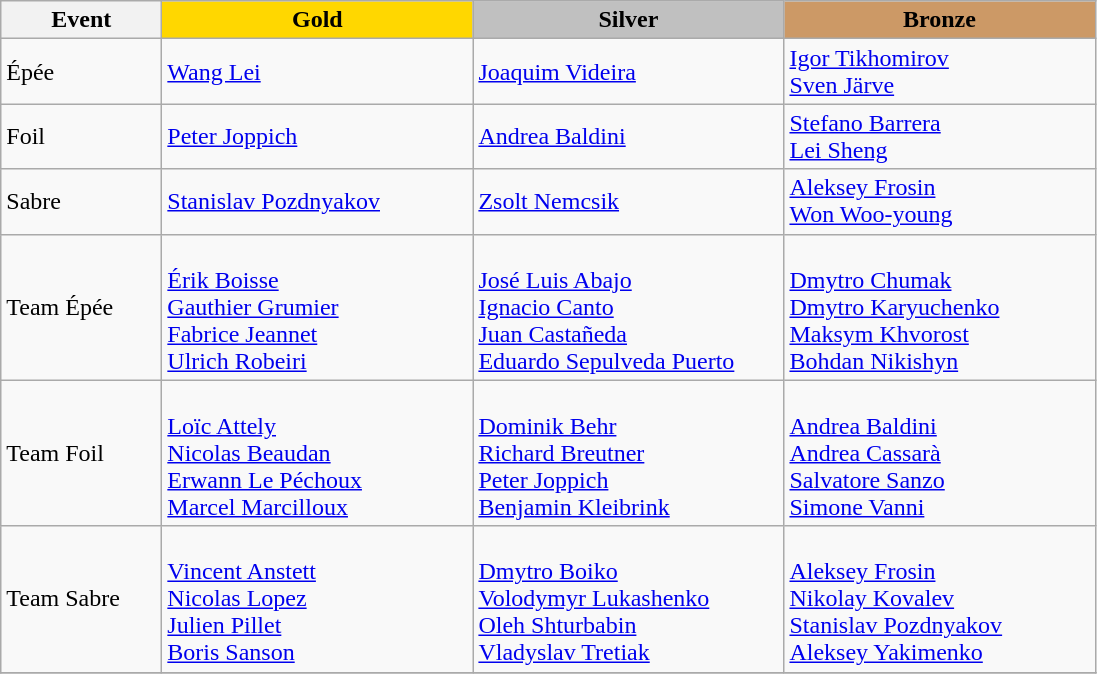<table class="wikitable">
<tr>
<th width="100">Event</th>
<th style="background-color:gold;" width="200"> Gold</th>
<th style="background-color:silver;" width="200"> Silver</th>
<th style="background-color:#CC9966;" width="200"> Bronze</th>
</tr>
<tr>
<td>Épée</td>
<td> <a href='#'>Wang Lei</a></td>
<td> <a href='#'>Joaquim Videira</a></td>
<td> <a href='#'>Igor Tikhomirov</a> <br>  <a href='#'>Sven Järve</a></td>
</tr>
<tr>
<td>Foil</td>
<td> <a href='#'>Peter Joppich</a></td>
<td> <a href='#'>Andrea Baldini</a></td>
<td> <a href='#'>Stefano Barrera</a> <br>  <a href='#'>Lei Sheng</a></td>
</tr>
<tr>
<td>Sabre</td>
<td> <a href='#'>Stanislav Pozdnyakov</a></td>
<td> <a href='#'>Zsolt Nemcsik</a></td>
<td> <a href='#'>Aleksey Frosin</a> <br>  <a href='#'>Won Woo-young</a></td>
</tr>
<tr>
<td>Team Épée</td>
<td> <br> <a href='#'>Érik Boisse</a><br> <a href='#'>Gauthier Grumier</a><br> <a href='#'>Fabrice Jeannet</a><br> <a href='#'>Ulrich Robeiri</a></td>
<td> <br> <a href='#'>José Luis Abajo</a><br> <a href='#'>Ignacio Canto</a><br> <a href='#'>Juan Castañeda</a><br> <a href='#'>Eduardo Sepulveda Puerto</a></td>
<td> <br> <a href='#'>Dmytro Chumak</a><br> <a href='#'>Dmytro Karyuchenko</a><br> <a href='#'>Maksym Khvorost</a><br> <a href='#'>Bohdan Nikishyn</a></td>
</tr>
<tr>
<td>Team Foil</td>
<td> <br> <a href='#'>Loïc Attely</a><br> <a href='#'>Nicolas Beaudan</a><br> <a href='#'>Erwann Le Péchoux</a><br> <a href='#'>Marcel Marcilloux</a></td>
<td> <br> <a href='#'>Dominik Behr</a><br> <a href='#'>Richard Breutner</a><br> <a href='#'>Peter Joppich</a><br> <a href='#'>Benjamin Kleibrink</a></td>
<td> <br> <a href='#'>Andrea Baldini</a><br> <a href='#'>Andrea Cassarà</a><br> <a href='#'>Salvatore Sanzo</a><br> <a href='#'>Simone Vanni</a></td>
</tr>
<tr>
<td>Team Sabre</td>
<td> <br> <a href='#'>Vincent Anstett</a><br> <a href='#'>Nicolas Lopez</a><br> <a href='#'>Julien Pillet</a><br> <a href='#'>Boris Sanson</a></td>
<td> <br> <a href='#'>Dmytro Boiko</a><br> <a href='#'>Volodymyr Lukashenko</a><br> <a href='#'>Oleh Shturbabin</a><br> <a href='#'>Vladyslav Tretiak</a></td>
<td> <br> <a href='#'>Aleksey Frosin</a><br> <a href='#'>Nikolay Kovalev</a><br> <a href='#'>Stanislav Pozdnyakov</a><br> <a href='#'>Aleksey Yakimenko</a></td>
</tr>
<tr>
</tr>
</table>
